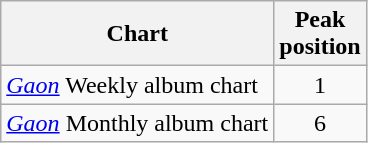<table class="wikitable sortable">
<tr>
<th>Chart</th>
<th>Peak<br>position</th>
</tr>
<tr>
<td><em><a href='#'>Gaon</a></em> Weekly album chart</td>
<td style="text-align:center;">1</td>
</tr>
<tr>
<td><em><a href='#'>Gaon</a></em> Monthly album chart</td>
<td style="text-align:center;">6</td>
</tr>
</table>
